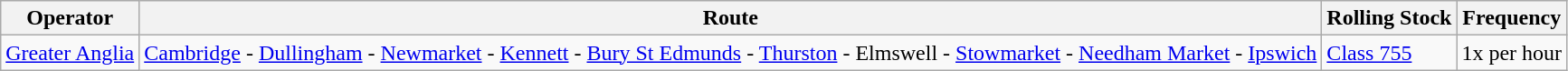<table class="wikitable vatop">
<tr>
<th>Operator</th>
<th>Route</th>
<th>Rolling Stock</th>
<th>Frequency</th>
</tr>
<tr>
<td><a href='#'>Greater Anglia</a></td>
<td><a href='#'>Cambridge</a> - <a href='#'>Dullingham</a> - <a href='#'>Newmarket</a> - <a href='#'>Kennett</a> - <a href='#'>Bury St Edmunds</a> - <a href='#'>Thurston</a> - Elmswell - <a href='#'>Stowmarket</a> - <a href='#'>Needham Market</a> - <a href='#'>Ipswich</a></td>
<td><a href='#'>Class 755</a></td>
<td>1x per hour</td>
</tr>
</table>
